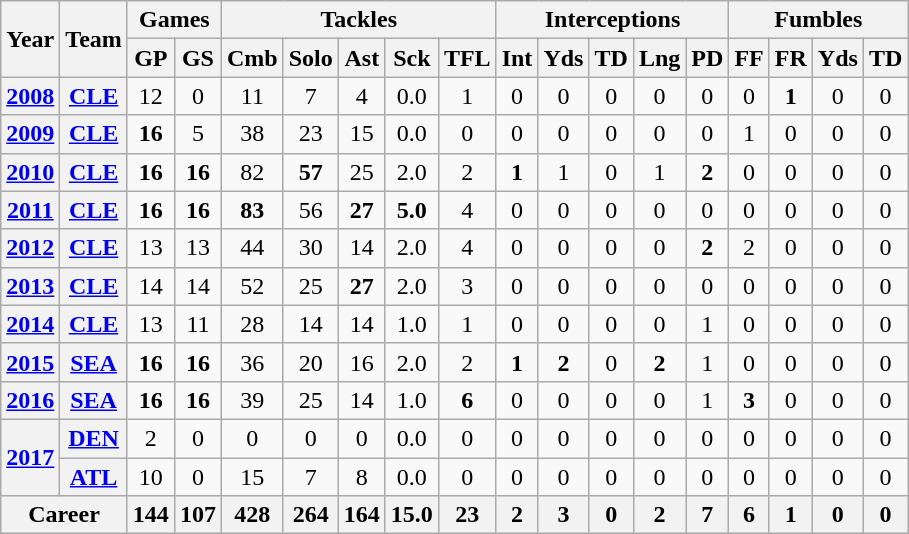<table class="wikitable" style="text-align:center">
<tr>
<th rowspan="2">Year</th>
<th rowspan="2">Team</th>
<th colspan="2">Games</th>
<th colspan="5">Tackles</th>
<th colspan="5">Interceptions</th>
<th colspan="4">Fumbles</th>
</tr>
<tr>
<th>GP</th>
<th>GS</th>
<th>Cmb</th>
<th>Solo</th>
<th>Ast</th>
<th>Sck</th>
<th>TFL</th>
<th>Int</th>
<th>Yds</th>
<th>TD</th>
<th>Lng</th>
<th>PD</th>
<th>FF</th>
<th>FR</th>
<th>Yds</th>
<th>TD</th>
</tr>
<tr>
<th><a href='#'>2008</a></th>
<th><a href='#'>CLE</a></th>
<td>12</td>
<td>0</td>
<td>11</td>
<td>7</td>
<td>4</td>
<td>0.0</td>
<td>1</td>
<td>0</td>
<td>0</td>
<td>0</td>
<td>0</td>
<td>0</td>
<td>0</td>
<td><strong>1</strong></td>
<td>0</td>
<td>0</td>
</tr>
<tr>
<th><a href='#'>2009</a></th>
<th><a href='#'>CLE</a></th>
<td><strong>16</strong></td>
<td>5</td>
<td>38</td>
<td>23</td>
<td>15</td>
<td>0.0</td>
<td>0</td>
<td>0</td>
<td>0</td>
<td>0</td>
<td>0</td>
<td>0</td>
<td>1</td>
<td>0</td>
<td>0</td>
<td>0</td>
</tr>
<tr>
<th><a href='#'>2010</a></th>
<th><a href='#'>CLE</a></th>
<td><strong>16</strong></td>
<td><strong>16</strong></td>
<td>82</td>
<td><strong>57</strong></td>
<td>25</td>
<td>2.0</td>
<td>2</td>
<td><strong>1</strong></td>
<td>1</td>
<td>0</td>
<td>1</td>
<td><strong>2</strong></td>
<td>0</td>
<td>0</td>
<td>0</td>
<td>0</td>
</tr>
<tr>
<th><a href='#'>2011</a></th>
<th><a href='#'>CLE</a></th>
<td><strong>16</strong></td>
<td><strong>16</strong></td>
<td><strong>83</strong></td>
<td>56</td>
<td><strong>27</strong></td>
<td><strong>5.0</strong></td>
<td>4</td>
<td>0</td>
<td>0</td>
<td>0</td>
<td>0</td>
<td>0</td>
<td>0</td>
<td>0</td>
<td>0</td>
<td>0</td>
</tr>
<tr>
<th><a href='#'>2012</a></th>
<th><a href='#'>CLE</a></th>
<td>13</td>
<td>13</td>
<td>44</td>
<td>30</td>
<td>14</td>
<td>2.0</td>
<td>4</td>
<td>0</td>
<td>0</td>
<td>0</td>
<td>0</td>
<td><strong>2</strong></td>
<td>2</td>
<td>0</td>
<td>0</td>
<td>0</td>
</tr>
<tr>
<th><a href='#'>2013</a></th>
<th><a href='#'>CLE</a></th>
<td>14</td>
<td>14</td>
<td>52</td>
<td>25</td>
<td><strong>27</strong></td>
<td>2.0</td>
<td>3</td>
<td>0</td>
<td>0</td>
<td>0</td>
<td>0</td>
<td>0</td>
<td>0</td>
<td>0</td>
<td>0</td>
<td>0</td>
</tr>
<tr>
<th><a href='#'>2014</a></th>
<th><a href='#'>CLE</a></th>
<td>13</td>
<td>11</td>
<td>28</td>
<td>14</td>
<td>14</td>
<td>1.0</td>
<td>1</td>
<td>0</td>
<td>0</td>
<td>0</td>
<td>0</td>
<td>1</td>
<td>0</td>
<td>0</td>
<td>0</td>
<td>0</td>
</tr>
<tr>
<th><a href='#'>2015</a></th>
<th><a href='#'>SEA</a></th>
<td><strong>16</strong></td>
<td><strong>16</strong></td>
<td>36</td>
<td>20</td>
<td>16</td>
<td>2.0</td>
<td>2</td>
<td><strong>1</strong></td>
<td><strong>2</strong></td>
<td>0</td>
<td><strong>2</strong></td>
<td>1</td>
<td>0</td>
<td>0</td>
<td>0</td>
<td>0</td>
</tr>
<tr>
<th><a href='#'>2016</a></th>
<th><a href='#'>SEA</a></th>
<td><strong>16</strong></td>
<td><strong>16</strong></td>
<td>39</td>
<td>25</td>
<td>14</td>
<td>1.0</td>
<td><strong>6</strong></td>
<td>0</td>
<td>0</td>
<td>0</td>
<td>0</td>
<td>1</td>
<td><strong>3</strong></td>
<td>0</td>
<td>0</td>
<td>0</td>
</tr>
<tr>
<th rowspan="2"><a href='#'>2017</a></th>
<th><a href='#'>DEN</a></th>
<td>2</td>
<td>0</td>
<td>0</td>
<td>0</td>
<td>0</td>
<td>0.0</td>
<td>0</td>
<td>0</td>
<td>0</td>
<td>0</td>
<td>0</td>
<td>0</td>
<td>0</td>
<td>0</td>
<td>0</td>
<td>0</td>
</tr>
<tr>
<th><a href='#'>ATL</a></th>
<td>10</td>
<td>0</td>
<td>15</td>
<td>7</td>
<td>8</td>
<td>0.0</td>
<td>0</td>
<td>0</td>
<td>0</td>
<td>0</td>
<td>0</td>
<td>0</td>
<td>0</td>
<td>0</td>
<td>0</td>
<td>0</td>
</tr>
<tr>
<th colspan="2">Career</th>
<th>144</th>
<th>107</th>
<th>428</th>
<th>264</th>
<th>164</th>
<th>15.0</th>
<th>23</th>
<th>2</th>
<th>3</th>
<th>0</th>
<th>2</th>
<th>7</th>
<th>6</th>
<th>1</th>
<th>0</th>
<th>0</th>
</tr>
</table>
